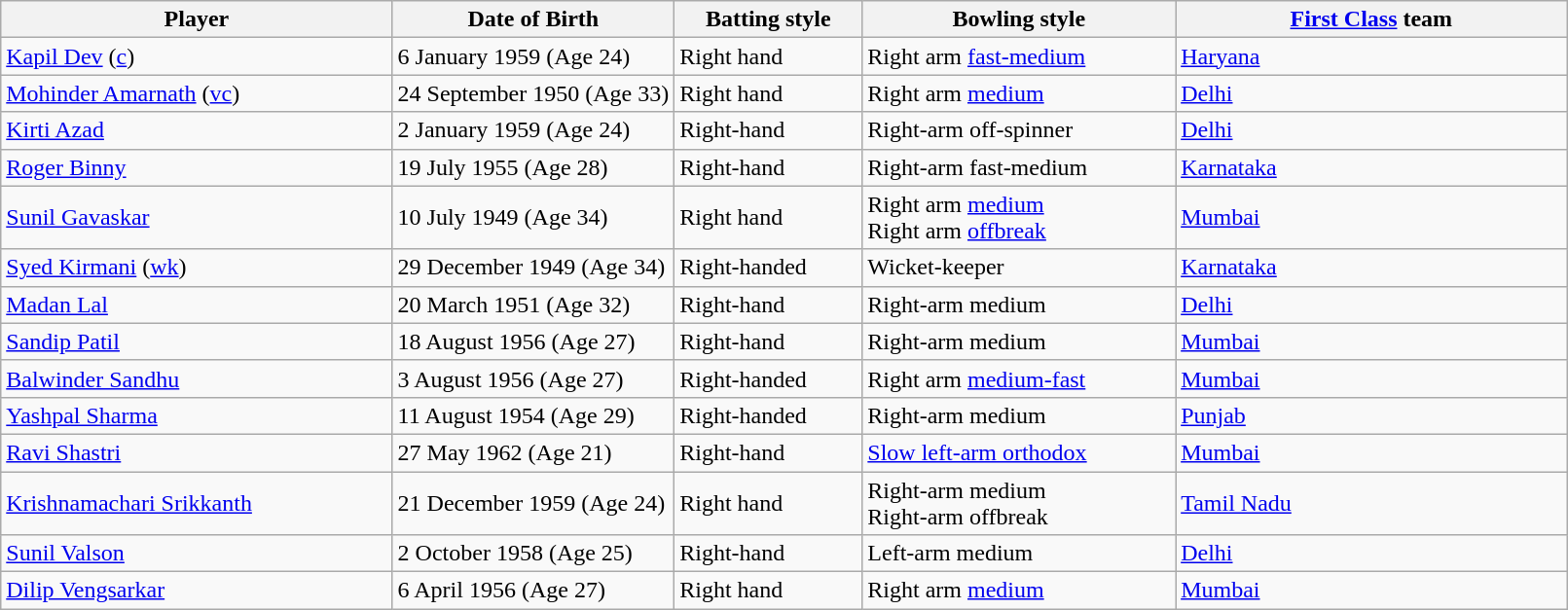<table class="wikitable">
<tr>
<th width="25%">Player</th>
<th width="18%">Date of Birth</th>
<th width="12%">Batting style</th>
<th width="20%">Bowling style</th>
<th width="25%"><a href='#'>First Class</a> team</th>
</tr>
<tr>
<td><a href='#'>Kapil Dev</a> (<a href='#'>c</a>)</td>
<td>6 January 1959 (Age 24)</td>
<td>Right hand</td>
<td>Right arm <a href='#'>fast-medium</a></td>
<td> <a href='#'>Haryana</a></td>
</tr>
<tr>
<td><a href='#'>Mohinder Amarnath</a> (<a href='#'>vc</a>)</td>
<td>24 September 1950 (Age 33)</td>
<td>Right hand</td>
<td>Right arm <a href='#'>medium</a></td>
<td> <a href='#'>Delhi</a></td>
</tr>
<tr>
<td><a href='#'>Kirti Azad</a></td>
<td>2 January 1959 (Age 24)</td>
<td>Right-hand</td>
<td>Right-arm off-spinner</td>
<td> <a href='#'>Delhi</a></td>
</tr>
<tr>
<td><a href='#'>Roger Binny</a></td>
<td>19 July 1955 (Age 28)</td>
<td>Right-hand</td>
<td>Right-arm fast-medium</td>
<td> <a href='#'>Karnataka</a></td>
</tr>
<tr>
<td><a href='#'>Sunil Gavaskar</a></td>
<td>10 July 1949 (Age 34)</td>
<td>Right hand</td>
<td>Right arm <a href='#'>medium</a><br>Right arm <a href='#'>offbreak</a></td>
<td> <a href='#'>Mumbai</a></td>
</tr>
<tr>
<td><a href='#'>Syed Kirmani</a> (<a href='#'>wk</a>)</td>
<td>29 December 1949 (Age 34)</td>
<td>Right-handed</td>
<td>Wicket-keeper</td>
<td> <a href='#'>Karnataka</a></td>
</tr>
<tr>
<td><a href='#'>Madan Lal</a></td>
<td>20 March 1951 (Age 32)</td>
<td>Right-hand</td>
<td>Right-arm medium</td>
<td> <a href='#'>Delhi</a></td>
</tr>
<tr>
<td><a href='#'>Sandip Patil</a></td>
<td>18 August 1956 (Age 27)</td>
<td>Right-hand</td>
<td>Right-arm medium</td>
<td> <a href='#'>Mumbai</a></td>
</tr>
<tr>
<td><a href='#'>Balwinder Sandhu</a></td>
<td>3 August 1956 (Age 27)</td>
<td>Right-handed</td>
<td>Right arm <a href='#'>medium-fast</a></td>
<td> <a href='#'>Mumbai</a></td>
</tr>
<tr>
<td><a href='#'>Yashpal Sharma</a></td>
<td>11 August 1954 (Age 29)</td>
<td>Right-handed</td>
<td>Right-arm medium</td>
<td> <a href='#'>Punjab</a></td>
</tr>
<tr>
<td><a href='#'>Ravi Shastri</a></td>
<td>27 May 1962 (Age 21)</td>
<td>Right-hand</td>
<td><a href='#'>Slow left-arm orthodox</a></td>
<td> <a href='#'>Mumbai</a></td>
</tr>
<tr>
<td><a href='#'>Krishnamachari Srikkanth</a></td>
<td>21 December 1959 (Age 24)</td>
<td>Right hand</td>
<td>Right-arm medium <br> Right-arm offbreak</td>
<td> <a href='#'>Tamil Nadu</a></td>
</tr>
<tr>
<td><a href='#'>Sunil Valson</a></td>
<td>2 October 1958 (Age 25)</td>
<td>Right-hand</td>
<td>Left-arm medium</td>
<td> <a href='#'>Delhi</a></td>
</tr>
<tr>
<td><a href='#'>Dilip Vengsarkar</a></td>
<td>6 April 1956 (Age 27)</td>
<td>Right hand</td>
<td>Right arm <a href='#'>medium</a></td>
<td> <a href='#'>Mumbai</a></td>
</tr>
</table>
